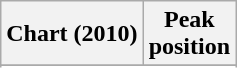<table class="wikitable plainrowheaders sortable" border="1">
<tr>
<th scope="col">Chart (2010)</th>
<th scope="col">Peak<br>position</th>
</tr>
<tr>
</tr>
<tr>
</tr>
<tr>
</tr>
<tr>
</tr>
<tr>
</tr>
<tr>
</tr>
<tr>
</tr>
<tr>
</tr>
<tr>
</tr>
<tr>
</tr>
<tr>
</tr>
<tr>
</tr>
<tr>
</tr>
<tr>
</tr>
<tr>
</tr>
<tr>
</tr>
<tr>
</tr>
<tr>
</tr>
<tr>
</tr>
<tr>
</tr>
<tr>
</tr>
<tr>
</tr>
<tr>
</tr>
<tr>
</tr>
<tr>
</tr>
<tr>
</tr>
</table>
